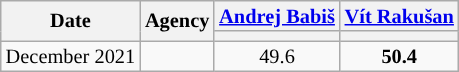<table class="wikitable" style=text-align:center;font-size:85%;line-height:14px;">
<tr>
<th rowspan="2">Date</th>
<th rowspan="2">Agency</th>
<th><a href='#'>Andrej Babiš</a></th>
<th><a href='#'>Vít Rakušan</a></th>
</tr>
<tr>
<th style="background:"></th>
<th style="background:"></th>
</tr>
<tr>
<td>December 2021</td>
<td></td>
<td>49.6</td>
<td><strong>50.4</strong></td>
</tr>
</table>
